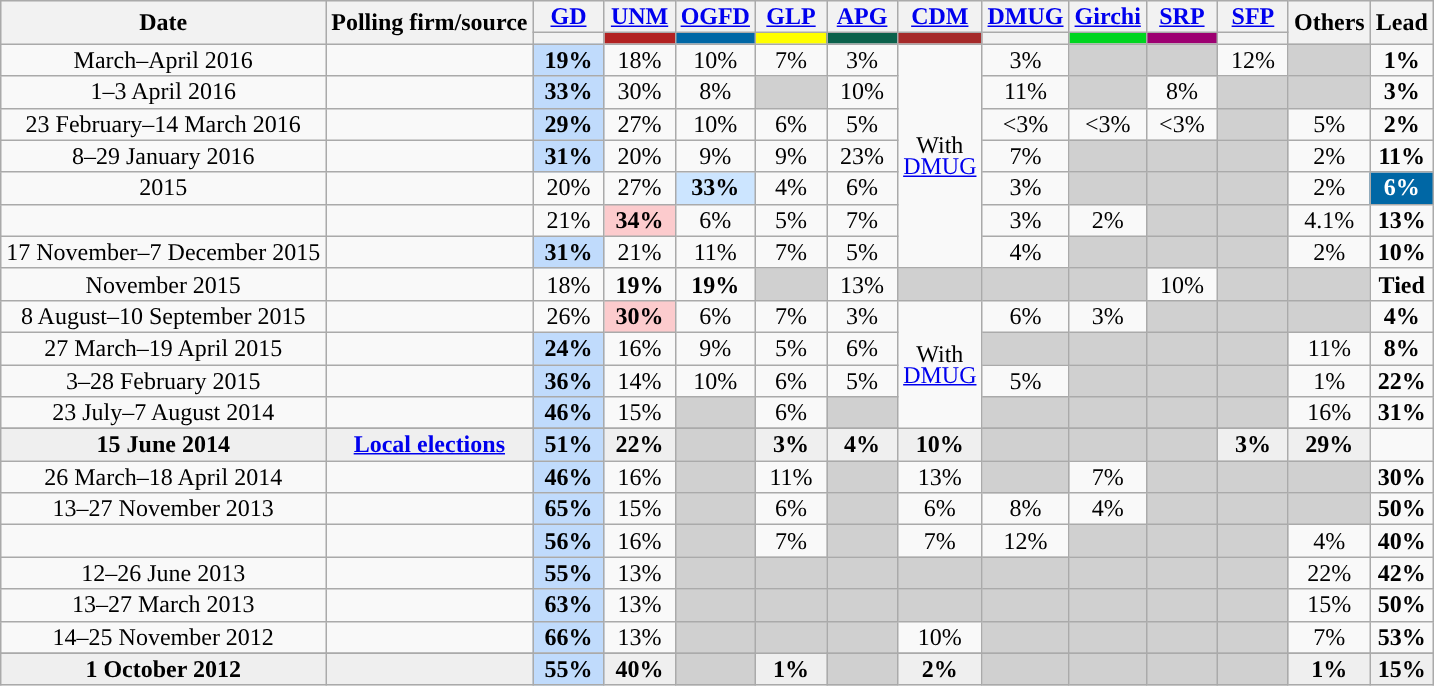<table class=wikitable style="text-align:center; font-size:100%; line-height:14px;">
<tr style="background-color:#E9E9E9">
<th rowspan="2">Date</th>
<th rowspan="2">Polling firm/source</th>
<th style="width:40px;"><a href='#'>GD</a></th>
<th style="width:40px;"><a href='#'>UNM</a></th>
<th style="width:40px;"><a href='#'>OGFD</a></th>
<th style="width:40px;"><a href='#'>GLP</a></th>
<th style="width:40px;"><a href='#'>APG</a></th>
<th style="width:40px;"><a href='#'>CDM</a></th>
<th style="width:40px;"><a href='#'>DMUG</a></th>
<th style="width:40px;"><a href='#'>Girchi</a></th>
<th style="width:40px;"><a href='#'>SRP</a></th>
<th style="width:40px;"><a href='#'>SFP</a></th>
<th style="width:40px;" rowspan="2">Others</th>
<th style="width:20px;" rowspan="2">Lead</th>
</tr>
<tr>
<th style="background:"></th>
<th style="background:#B22222"></th>
<th style="background:#0067A5"></th>
<th style="background:#FFFF00"></th>
<th style="background:#0B614B"></th>
<th style="background:#A52A2A"></th>
<th style="background:"></th>
<th style="background:#00D520"></th>
<th style="background:#9D0071"></th>
<th style="background:"></th>
</tr>
<tr>
<td>March–April 2016</td>
<td></td>
<td style="background:#C0DBFC"><strong>19%</strong></td>
<td>18%</td>
<td>10%</td>
<td>7%</td>
<td>3%</td>
<td rowspan=7>With <a href='#'>DMUG</a></td>
<td>3%</td>
<td style="background:#D0D0D0;"></td>
<td style="background:#D0D0D0;"></td>
<td>12%</td>
<td style="background:#D0D0D0;"></td>
<td style="background:"><strong>1%</strong></td>
</tr>
<tr>
<td>1–3 April 2016</td>
<td></td>
<td style="background:#C0DBFC"><strong>33%</strong></td>
<td>30%</td>
<td>8%</td>
<td style="background:#D0D0D0;"></td>
<td>10%</td>
<td>11%</td>
<td style="background:#D0D0D0;"></td>
<td>8%</td>
<td style="background:#D0D0D0;"></td>
<td style="background:#D0D0D0;"></td>
<td style="background:"><strong>3%</strong></td>
</tr>
<tr>
<td>23 February–14 March 2016</td>
<td></td>
<td style="background:#C0DBFC"><strong>29%</strong></td>
<td>27%</td>
<td>10%</td>
<td>6%</td>
<td>5%</td>
<td><3%</td>
<td><3%</td>
<td><3%</td>
<td style="background:#D0D0D0;"></td>
<td>5%</td>
<td style="background:"><strong>2%</strong></td>
</tr>
<tr>
<td>8–29 January 2016</td>
<td></td>
<td style="background:#C0DBFC"><strong>31%</strong></td>
<td>20%</td>
<td>9%</td>
<td>9%</td>
<td>23%</td>
<td>7%</td>
<td style="background:#D0D0D0;"></td>
<td style="background:#D0D0D0;"></td>
<td style="background:#D0D0D0;"></td>
<td>2%</td>
<td style="background:"><strong>11%</strong></td>
</tr>
<tr>
<td>2015</td>
<td></td>
<td>20%</td>
<td>27%</td>
<td style="background:#cce5ff"><strong>33%</strong></td>
<td>4%</td>
<td>6%</td>
<td>3%</td>
<td style="background:#D0D0D0;"></td>
<td style="background:#D0D0D0;"></td>
<td style="background:#D0D0D0;"></td>
<td>2%</td>
<td style="background:#0067A5; color:white"><strong>6%</strong></td>
</tr>
<tr>
<td></td>
<td></td>
<td>21%</td>
<td style="background:#FCCBCD"><strong>34%</strong></td>
<td>6%</td>
<td>5%</td>
<td>7%</td>
<td>3%</td>
<td>2%</td>
<td style="background:#D0D0D0;"></td>
<td style="background:#D0D0D0;"></td>
<td>4.1%</td>
<td style="background:"><strong>13%</strong></td>
</tr>
<tr>
<td>17 November–7 December 2015</td>
<td></td>
<td style="background:#C0DBFC"><strong>31%</strong></td>
<td>21%</td>
<td>11%</td>
<td>7%</td>
<td>5%</td>
<td>4%</td>
<td style="background:#D0D0D0;"></td>
<td style="background:#D0D0D0;"></td>
<td style="background:#D0D0D0;"></td>
<td>2%</td>
<td style="background:"><strong>10%</strong></td>
</tr>
<tr>
<td>November 2015</td>
<td></td>
<td>18%</td>
<td><strong>19%</strong></td>
<td><strong>19%</strong></td>
<td style="background:#D0D0D0;"></td>
<td>13%</td>
<td style="background:#D0D0D0;"></td>
<td style="background:#D0D0D0;"></td>
<td style="background:#D0D0D0;"></td>
<td>10%</td>
<td style="background:#D0D0D0;"></td>
<td style="background:#D0D0D0;"></td>
<td><strong>Tied</strong></td>
</tr>
<tr>
<td>8 August–10 September 2015</td>
<td></td>
<td>26%</td>
<td style="background:#FCCBCD"><strong>30%</strong></td>
<td>6%</td>
<td>7%</td>
<td>3%</td>
<td rowspan=5>With <a href='#'>DMUG</a></td>
<td>6%</td>
<td>3%</td>
<td style="background:#D0D0D0;"></td>
<td style="background:#D0D0D0;"></td>
<td style="background:#D0D0D0;"></td>
<td style="background:"><strong>4%</strong></td>
</tr>
<tr>
<td>27 March–19 April 2015</td>
<td></td>
<td style="background:#C0DBFC"><strong>24%</strong></td>
<td>16%</td>
<td>9%</td>
<td>5%</td>
<td>6%</td>
<td style="background:#D0D0D0;"></td>
<td style="background:#D0D0D0;"></td>
<td style="background:#D0D0D0;"></td>
<td style="background:#D0D0D0;"></td>
<td>11%</td>
<td style="background:"><strong>8%</strong></td>
</tr>
<tr>
<td>3–28 February 2015</td>
<td></td>
<td style="background:#C0DBFC"><strong>36%</strong></td>
<td>14%</td>
<td>10%</td>
<td>6%</td>
<td>5%</td>
<td>5%</td>
<td style="background:#D0D0D0;"></td>
<td style="background:#D0D0D0;"></td>
<td style="background:#D0D0D0;"></td>
<td>1%</td>
<td style="background:"><strong>22%</strong></td>
</tr>
<tr>
<td>23 July–7 August 2014</td>
<td></td>
<td style="background:#C0DBFC"><strong>46%</strong></td>
<td>15%</td>
<td style="background:#D0D0D0;"></td>
<td>6%</td>
<td style="background:#D0D0D0;"></td>
<td style="background:#D0D0D0;"></td>
<td style="background:#D0D0D0;"></td>
<td style="background:#D0D0D0;"></td>
<td style="background:#D0D0D0;"></td>
<td>16%</td>
<td style="background:"><strong>31%</strong></td>
</tr>
<tr>
</tr>
<tr style="background:#EFEFEF; font-weight:bold;">
<td>15 June 2014</td>
<td><a href='#'>Local elections</a></td>
<td style="background:#C0DBFC"><strong>51%</strong></td>
<td>22%</td>
<td style="background:#D0D0D0;"></td>
<td>3%</td>
<td>4%</td>
<td>10%</td>
<td style="background:#D0D0D0;"></td>
<td style="background:#D0D0D0;"></td>
<td style="background:#D0D0D0;"></td>
<td>3%</td>
<td style="background:"><strong>29%</strong></td>
</tr>
<tr>
<td>26 March–18 April 2014</td>
<td></td>
<td style="background:#C0DBFC"><strong>46%</strong></td>
<td>16%</td>
<td style="background:#D0D0D0;"></td>
<td>11%</td>
<td style="background:#D0D0D0;"></td>
<td>13%</td>
<td style="background:#D0D0D0;"></td>
<td>7%</td>
<td style="background:#D0D0D0;"></td>
<td style="background:#D0D0D0;"></td>
<td style="background:#D0D0D0;"></td>
<td style="background:"><strong>30%</strong></td>
</tr>
<tr>
<td>13–27 November 2013</td>
<td></td>
<td style="background:#C0DBFC"><strong>65%</strong></td>
<td>15%</td>
<td style="background:#D0D0D0;"></td>
<td>6%</td>
<td style="background:#D0D0D0;"></td>
<td>6%</td>
<td>8%</td>
<td>4%</td>
<td style="background:#D0D0D0;"></td>
<td style="background:#D0D0D0;"></td>
<td style="background:#D0D0D0;"></td>
<td style="background:"><strong>50%</strong></td>
</tr>
<tr>
<td></td>
<td></td>
<td style="background:#C0DBFC"><strong>56%</strong></td>
<td>16%</td>
<td style="background:#D0D0D0;"></td>
<td>7%</td>
<td style="background:#D0D0D0;"></td>
<td>7%</td>
<td>12%</td>
<td style="background:#D0D0D0;"></td>
<td style="background:#D0D0D0;"></td>
<td style="background:#D0D0D0;"></td>
<td>4%</td>
<td style="background:"><strong>40%</strong></td>
</tr>
<tr>
<td>12–26 June 2013</td>
<td></td>
<td style="background:#C0DBFC"><strong>55%</strong></td>
<td>13%</td>
<td style="background:#D0D0D0;"></td>
<td style="background:#D0D0D0;"></td>
<td style="background:#D0D0D0;"></td>
<td style="background:#D0D0D0;"></td>
<td style="background:#D0D0D0;"></td>
<td style="background:#D0D0D0;"></td>
<td style="background:#D0D0D0;"></td>
<td style="background:#D0D0D0;"></td>
<td>22%</td>
<td style="background:"><strong>42%</strong></td>
</tr>
<tr>
<td>13–27 March 2013</td>
<td></td>
<td style="background:#C0DBFC"><strong>63%</strong></td>
<td>13%</td>
<td style="background:#D0D0D0;"></td>
<td style="background:#D0D0D0;"></td>
<td style="background:#D0D0D0;"></td>
<td style="background:#D0D0D0;"></td>
<td style="background:#D0D0D0;"></td>
<td style="background:#D0D0D0;"></td>
<td style="background:#D0D0D0;"></td>
<td style="background:#D0D0D0;"></td>
<td>15%</td>
<td style="background:"><strong>50%</strong></td>
</tr>
<tr>
<td>14–25 November 2012</td>
<td></td>
<td style="background:#C0DBFC"><strong>66%</strong></td>
<td>13%</td>
<td style="background:#D0D0D0;"></td>
<td style="background:#D0D0D0;"></td>
<td style="background:#D0D0D0;"></td>
<td>10%</td>
<td style="background:#D0D0D0;"></td>
<td style="background:#D0D0D0;"></td>
<td style="background:#D0D0D0;"></td>
<td style="background:#D0D0D0;"></td>
<td>7%</td>
<td style="background:"><strong>53%</strong></td>
</tr>
<tr>
</tr>
<tr style="background:#EFEFEF; font-weight:bold;">
<td>1 October 2012</td>
<td></td>
<td style="background:#C0DBFC"><strong>55%</strong></td>
<td>40%</td>
<td style="background:#D0D0D0;"></td>
<td>1%</td>
<td style="background:#D0D0D0;"></td>
<td>2%</td>
<td style="background:#D0D0D0;"></td>
<td style="background:#D0D0D0;"></td>
<td style="background:#D0D0D0;"></td>
<td style="background:#D0D0D0;"></td>
<td>1%</td>
<td style="background:"><strong>15%</strong></td>
</tr>
</table>
